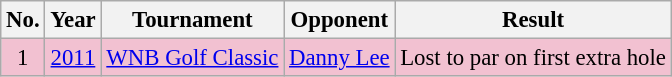<table class="wikitable" style="font-size:95%;">
<tr>
<th>No.</th>
<th>Year</th>
<th>Tournament</th>
<th>Opponent</th>
<th>Result</th>
</tr>
<tr style="background:#F2C1D1;">
<td align=center>1</td>
<td align=center><a href='#'>2011</a></td>
<td><a href='#'>WNB Golf Classic</a></td>
<td> <a href='#'>Danny Lee</a></td>
<td>Lost to par on first extra hole</td>
</tr>
</table>
